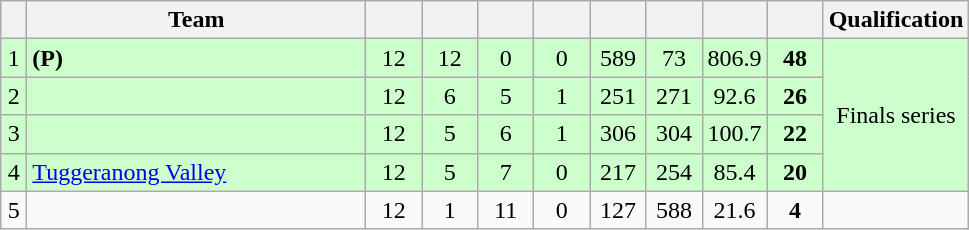<table class="wikitable" style="text-align:center; margin-bottom:0">
<tr>
<th style="width:10px"></th>
<th style="width:35%;">Team</th>
<th style="width:30px;"></th>
<th style="width:30px;"></th>
<th style="width:30px;"></th>
<th style="width:30px;"></th>
<th style="width:30px;"></th>
<th style="width:30px;"></th>
<th style="width:30px;"></th>
<th style="width:30px;"></th>
<th>Qualification</th>
</tr>
<tr style="background:#ccffcc;">
<td>1</td>
<td style="text-align:left;"> <strong>(P)</strong></td>
<td>12</td>
<td>12</td>
<td>0</td>
<td>0</td>
<td>589</td>
<td>73</td>
<td>806.9</td>
<td><strong>48</strong></td>
<td rowspan=4>Finals series</td>
</tr>
<tr style="background:#ccffcc;">
<td>2</td>
<td style="text-align:left;"></td>
<td>12</td>
<td>6</td>
<td>5</td>
<td>1</td>
<td>251</td>
<td>271</td>
<td>92.6</td>
<td><strong>26</strong></td>
</tr>
<tr style="background:#ccffcc;">
<td>3</td>
<td style="text-align:left;"></td>
<td>12</td>
<td>5</td>
<td>6</td>
<td>1</td>
<td>306</td>
<td>304</td>
<td>100.7</td>
<td><strong>22</strong></td>
</tr>
<tr style="background:#ccffcc;">
<td>4</td>
<td style="text-align:left;"><a href='#'>Tuggeranong Valley</a></td>
<td>12</td>
<td>5</td>
<td>7</td>
<td>0</td>
<td>217</td>
<td>254</td>
<td>85.4</td>
<td><strong>20</strong></td>
</tr>
<tr>
<td>5</td>
<td style="text-align:left;"></td>
<td>12</td>
<td>1</td>
<td>11</td>
<td>0</td>
<td>127</td>
<td>588</td>
<td>21.6</td>
<td><strong>4</strong></td>
</tr>
</table>
